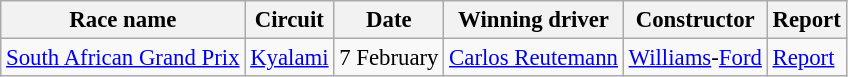<table class="wikitable" style="font-size:95%">
<tr>
<th>Race name</th>
<th>Circuit</th>
<th>Date</th>
<th>Winning driver</th>
<th>Constructor</th>
<th>Report</th>
</tr>
<tr>
<td nowrap> <a href='#'>South African Grand Prix</a></td>
<td><a href='#'>Kyalami</a></td>
<td nowrap>7 February</td>
<td nowrap> <a href='#'>Carlos Reutemann</a></td>
<td nowrap> <a href='#'>Williams</a>-<a href='#'>Ford</a></td>
<td><a href='#'>Report</a></td>
</tr>
</table>
